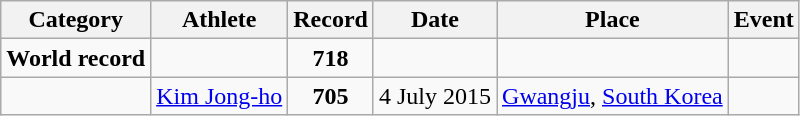<table class="wikitable" style="text-align:center">
<tr>
<th>Category</th>
<th>Athlete</th>
<th>Record</th>
<th>Date</th>
<th>Place</th>
<th>Event</th>
</tr>
<tr>
<td><strong>World record</strong></td>
<td align="left"></td>
<td><strong>718</strong></td>
<td></td>
<td></td>
<td></td>
</tr>
<tr>
<td><strong></strong></td>
<td align="left"> <a href='#'>Kim Jong-ho</a></td>
<td><strong>705</strong></td>
<td>4 July 2015</td>
<td><a href='#'>Gwangju</a>, <a href='#'>South Korea</a></td>
<td></td>
</tr>
</table>
